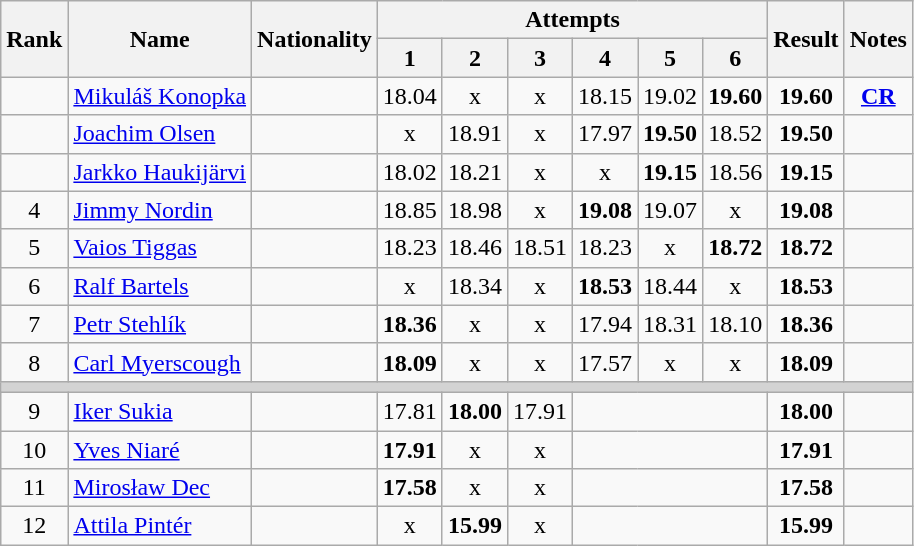<table class="wikitable sortable" style="text-align:center">
<tr>
<th rowspan=2>Rank</th>
<th rowspan=2>Name</th>
<th rowspan=2>Nationality</th>
<th colspan=6>Attempts</th>
<th rowspan=2>Result</th>
<th rowspan=2>Notes</th>
</tr>
<tr>
<th>1</th>
<th>2</th>
<th>3</th>
<th>4</th>
<th>5</th>
<th>6</th>
</tr>
<tr>
<td></td>
<td align=left><a href='#'>Mikuláš Konopka</a></td>
<td align=left></td>
<td>18.04</td>
<td>x</td>
<td>x</td>
<td>18.15</td>
<td>19.02</td>
<td><strong>19.60</strong></td>
<td><strong>19.60</strong></td>
<td><strong><a href='#'>CR</a></strong></td>
</tr>
<tr>
<td></td>
<td align=left><a href='#'>Joachim Olsen</a></td>
<td align=left></td>
<td>x</td>
<td>18.91</td>
<td>x</td>
<td>17.97</td>
<td><strong>19.50</strong></td>
<td>18.52</td>
<td><strong>19.50</strong></td>
<td></td>
</tr>
<tr>
<td></td>
<td align=left><a href='#'>Jarkko Haukijärvi</a></td>
<td align=left></td>
<td>18.02</td>
<td>18.21</td>
<td>x</td>
<td>x</td>
<td><strong>19.15</strong></td>
<td>18.56</td>
<td><strong>19.15</strong></td>
<td></td>
</tr>
<tr>
<td>4</td>
<td align=left><a href='#'>Jimmy Nordin</a></td>
<td align=left></td>
<td>18.85</td>
<td>18.98</td>
<td>x</td>
<td><strong>19.08</strong></td>
<td>19.07</td>
<td>x</td>
<td><strong>19.08</strong></td>
<td></td>
</tr>
<tr>
<td>5</td>
<td align=left><a href='#'>Vaios Tiggas</a></td>
<td align=left></td>
<td>18.23</td>
<td>18.46</td>
<td>18.51</td>
<td>18.23</td>
<td>x</td>
<td><strong>18.72</strong></td>
<td><strong>18.72</strong></td>
<td></td>
</tr>
<tr>
<td>6</td>
<td align=left><a href='#'>Ralf Bartels</a></td>
<td align=left></td>
<td>x</td>
<td>18.34</td>
<td>x</td>
<td><strong>18.53</strong></td>
<td>18.44</td>
<td>x</td>
<td><strong>18.53</strong></td>
<td></td>
</tr>
<tr>
<td>7</td>
<td align=left><a href='#'>Petr Stehlík</a></td>
<td align=left></td>
<td><strong>18.36</strong></td>
<td>x</td>
<td>x</td>
<td>17.94</td>
<td>18.31</td>
<td>18.10</td>
<td><strong>18.36</strong></td>
<td></td>
</tr>
<tr>
<td>8</td>
<td align=left><a href='#'>Carl Myerscough</a></td>
<td align=left></td>
<td><strong>18.09</strong></td>
<td>x</td>
<td>x</td>
<td>17.57</td>
<td>x</td>
<td>x</td>
<td><strong>18.09</strong></td>
<td></td>
</tr>
<tr>
<td colspan=11 bgcolor=lightgray></td>
</tr>
<tr>
<td>9</td>
<td align=left><a href='#'>Iker Sukia</a></td>
<td align=left></td>
<td>17.81</td>
<td><strong>18.00</strong></td>
<td>17.91</td>
<td colspan=3></td>
<td><strong>18.00</strong></td>
<td></td>
</tr>
<tr>
<td>10</td>
<td align=left><a href='#'>Yves Niaré</a></td>
<td align=left></td>
<td><strong>17.91</strong></td>
<td>x</td>
<td>x</td>
<td colspan=3></td>
<td><strong>17.91</strong></td>
<td></td>
</tr>
<tr>
<td>11</td>
<td align=left><a href='#'>Mirosław Dec</a></td>
<td align=left></td>
<td><strong>17.58</strong></td>
<td>x</td>
<td>x</td>
<td colspan=3></td>
<td><strong>17.58</strong></td>
<td></td>
</tr>
<tr>
<td>12</td>
<td align=left><a href='#'>Attila Pintér</a></td>
<td align=left></td>
<td>x</td>
<td><strong>15.99</strong></td>
<td>x</td>
<td colspan=3></td>
<td><strong>15.99</strong></td>
<td></td>
</tr>
</table>
